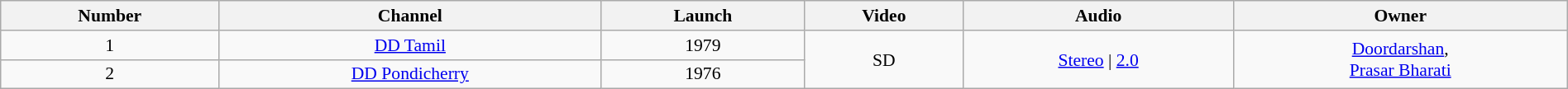<table class="wikitable sortable" style="border-collapse:collapse; font-size: 90%; text-align:center" width="100%">
<tr>
<th>Number</th>
<th>Channel</th>
<th>Launch</th>
<th>Video</th>
<th>Audio</th>
<th>Owner</th>
</tr>
<tr>
<td>1</td>
<td><a href='#'>DD Tamil</a></td>
<td>1979</td>
<td rowspan="2">SD</td>
<td rowspan="2"><a href='#'>Stereo</a> | <a href='#'>2.0</a></td>
<td rowspan="2"><a href='#'>Doordarshan</a>, <br> <a href='#'>Prasar Bharati</a></td>
</tr>
<tr>
<td>2</td>
<td><a href='#'>DD Pondicherry</a></td>
<td>1976</td>
</tr>
</table>
